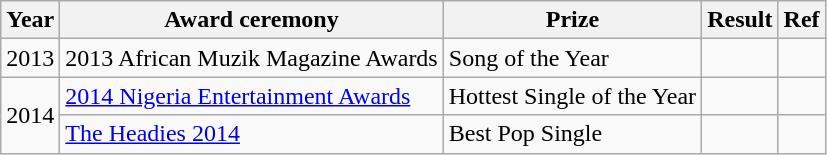<table class ="wikitable">
<tr>
<th>Year</th>
<th>Award ceremony</th>
<th>Prize</th>
<th>Result</th>
<th>Ref</th>
</tr>
<tr>
<td>2013</td>
<td>2013 African Muzik Magazine Awards</td>
<td>Song of the Year</td>
<td></td>
<td></td>
</tr>
<tr>
<td rowspan="2">2014</td>
<td><a href='#'>2014 Nigeria Entertainment Awards</a></td>
<td>Hottest Single of the Year</td>
<td></td>
<td></td>
</tr>
<tr>
<td><a href='#'>The Headies 2014</a></td>
<td>Best Pop Single</td>
<td></td>
<td></td>
</tr>
</table>
